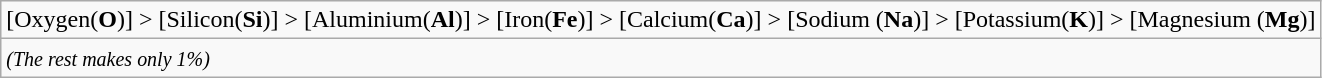<table class="wikitable">
<tr>
<td>[Oxygen(<strong>O</strong>)] > [Silicon(<strong>Si</strong>)] > [Aluminium(<strong>Al</strong>)] > [Iron(<strong>Fe</strong>)] > [Calcium(<strong>Ca</strong>)] > [Sodium (<strong>Na</strong>)] > [Potassium(<strong>K</strong>)] > [Magnesium (<strong>Mg</strong>)]</td>
</tr>
<tr>
<td><small><em>(The rest makes only 1%)</em></small></td>
</tr>
</table>
